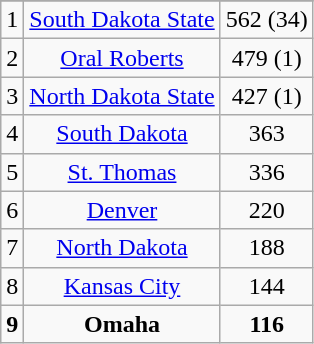<table class="wikitable">
<tr align=center>
</tr>
<tr align="center">
<td>1</td>
<td><a href='#'>South Dakota State</a></td>
<td>562 (34)</td>
</tr>
<tr align="center">
<td>2</td>
<td><a href='#'>Oral Roberts</a></td>
<td>479 (1)</td>
</tr>
<tr align="center">
<td>3</td>
<td><a href='#'>North Dakota State</a></td>
<td>427 (1)</td>
</tr>
<tr align="center">
<td>4</td>
<td><a href='#'>South Dakota</a></td>
<td>363</td>
</tr>
<tr align="center">
<td>5</td>
<td><a href='#'>St. Thomas</a></td>
<td>336</td>
</tr>
<tr align="center">
<td>6</td>
<td><a href='#'>Denver</a></td>
<td>220</td>
</tr>
<tr align="center">
<td>7</td>
<td><a href='#'>North Dakota</a></td>
<td>188</td>
</tr>
<tr align="center">
<td>8</td>
<td><a href='#'>Kansas City</a></td>
<td>144</td>
</tr>
<tr align="center">
<td><strong>9</strong></td>
<td><strong>Omaha</strong></td>
<td><strong>116</strong></td>
</tr>
</table>
